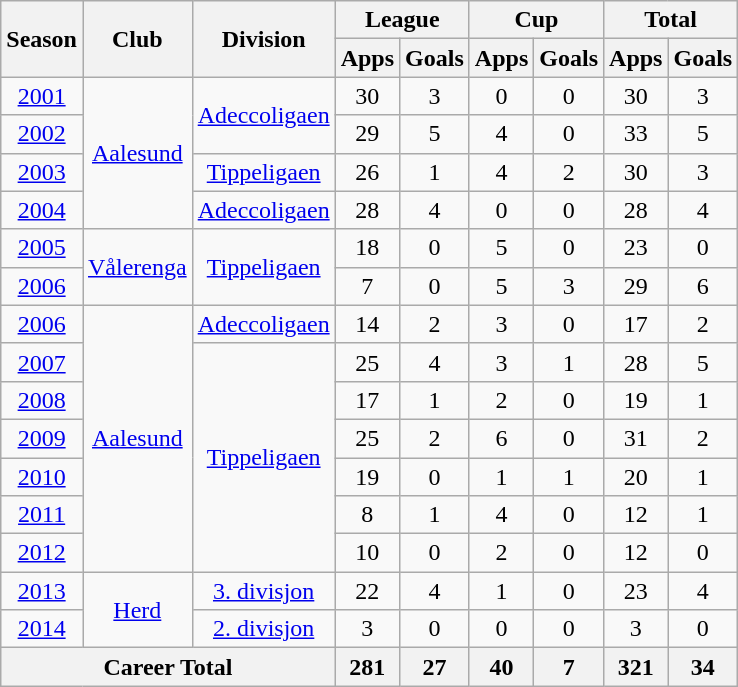<table class="wikitable" style="text-align: center;">
<tr>
<th rowspan="2">Season</th>
<th rowspan="2">Club</th>
<th rowspan="2">Division</th>
<th colspan="2">League</th>
<th colspan="2">Cup</th>
<th colspan="2">Total</th>
</tr>
<tr>
<th>Apps</th>
<th>Goals</th>
<th>Apps</th>
<th>Goals</th>
<th>Apps</th>
<th>Goals</th>
</tr>
<tr>
<td><a href='#'>2001</a></td>
<td rowspan="4" valign="center"><a href='#'>Aalesund</a></td>
<td rowspan="2" valign="center"><a href='#'>Adeccoligaen</a></td>
<td>30</td>
<td>3</td>
<td>0</td>
<td>0</td>
<td>30</td>
<td>3</td>
</tr>
<tr>
<td><a href='#'>2002</a></td>
<td>29</td>
<td>5</td>
<td>4</td>
<td>0</td>
<td>33</td>
<td>5</td>
</tr>
<tr>
<td><a href='#'>2003</a></td>
<td><a href='#'>Tippeligaen</a></td>
<td>26</td>
<td>1</td>
<td>4</td>
<td>2</td>
<td>30</td>
<td>3</td>
</tr>
<tr>
<td><a href='#'>2004</a></td>
<td><a href='#'>Adeccoligaen</a></td>
<td>28</td>
<td>4</td>
<td>0</td>
<td>0</td>
<td>28</td>
<td>4</td>
</tr>
<tr>
<td><a href='#'>2005</a></td>
<td rowspan="2" valign="center"><a href='#'>Vålerenga</a></td>
<td rowspan="2" valign="center"><a href='#'>Tippeligaen</a></td>
<td>18</td>
<td>0</td>
<td>5</td>
<td>0</td>
<td>23</td>
<td>0</td>
</tr>
<tr>
<td><a href='#'>2006</a></td>
<td>7</td>
<td>0</td>
<td>5</td>
<td>3</td>
<td>29</td>
<td>6</td>
</tr>
<tr>
<td><a href='#'>2006</a></td>
<td rowspan="7" valign="center"><a href='#'>Aalesund</a></td>
<td><a href='#'>Adeccoligaen</a></td>
<td>14</td>
<td>2</td>
<td>3</td>
<td>0</td>
<td>17</td>
<td>2</td>
</tr>
<tr>
<td><a href='#'>2007</a></td>
<td rowspan="6" valign="center"><a href='#'>Tippeligaen</a></td>
<td>25</td>
<td>4</td>
<td>3</td>
<td>1</td>
<td>28</td>
<td>5</td>
</tr>
<tr>
<td><a href='#'>2008</a></td>
<td>17</td>
<td>1</td>
<td>2</td>
<td>0</td>
<td>19</td>
<td>1</td>
</tr>
<tr>
<td><a href='#'>2009</a></td>
<td>25</td>
<td>2</td>
<td>6</td>
<td>0</td>
<td>31</td>
<td>2</td>
</tr>
<tr>
<td><a href='#'>2010</a></td>
<td>19</td>
<td>0</td>
<td>1</td>
<td>1</td>
<td>20</td>
<td>1</td>
</tr>
<tr>
<td><a href='#'>2011</a></td>
<td>8</td>
<td>1</td>
<td>4</td>
<td>0</td>
<td>12</td>
<td>1</td>
</tr>
<tr>
<td><a href='#'>2012</a></td>
<td>10</td>
<td>0</td>
<td>2</td>
<td>0</td>
<td>12</td>
<td>0</td>
</tr>
<tr>
<td><a href='#'>2013</a></td>
<td rowspan="2" valign="center"><a href='#'>Herd</a></td>
<td rowspan="1" valign="center"><a href='#'>3. divisjon</a></td>
<td>22</td>
<td>4</td>
<td>1</td>
<td>0</td>
<td>23</td>
<td>4</td>
</tr>
<tr>
<td><a href='#'>2014</a></td>
<td rowspan="1" valign="center"><a href='#'>2. divisjon</a></td>
<td>3</td>
<td>0</td>
<td>0</td>
<td>0</td>
<td>3</td>
<td>0</td>
</tr>
<tr>
<th colspan="3">Career Total</th>
<th>281</th>
<th>27</th>
<th>40</th>
<th>7</th>
<th>321</th>
<th>34</th>
</tr>
</table>
